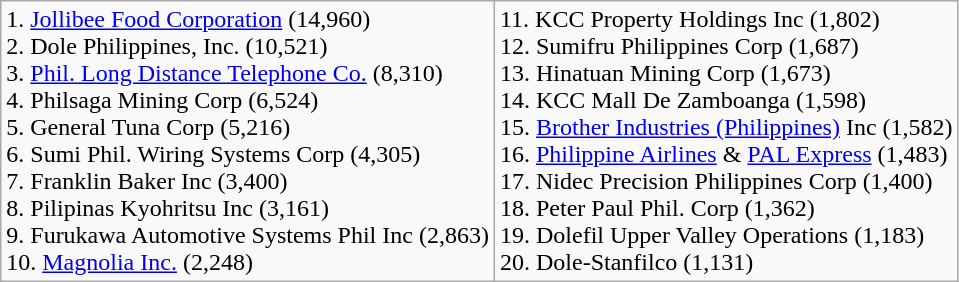<table class="wikitable">
<tr>
<td>1. <a href='#'>Jollibee Food Corporation</a> (14,960)<br>2. Dole Philippines, Inc. (10,521)<br>3. <a href='#'>Phil. Long Distance Telephone Co.</a> (8,310)<br>4. Philsaga Mining Corp (6,524)<br>5. General Tuna Corp (5,216)<br>6. Sumi Phil. Wiring Systems Corp (4,305)<br>7. Franklin Baker Inc (3,400)<br>8. Pilipinas Kyohritsu Inc (3,161)<br>9. Furukawa Automotive Systems Phil Inc (2,863)<br>10. <a href='#'>Magnolia Inc.</a> (2,248)</td>
<td>11. KCC Property Holdings Inc (1,802)<br>12. Sumifru Philippines Corp (1,687)<br>13. Hinatuan Mining Corp (1,673)<br>14. KCC Mall De Zamboanga (1,598)<br>15. <a href='#'>Brother Industries (Philippines)</a> Inc (1,582)<br>16. <a href='#'>Philippine Airlines</a> & <a href='#'>PAL Express</a> (1,483)<br>17. Nidec Precision Philippines Corp (1,400)<br>18. Peter Paul Phil. Corp (1,362)<br>19. Dolefil Upper Valley Operations (1,183)<br>20. Dole-Stanfilco (1,131)</td>
</tr>
</table>
